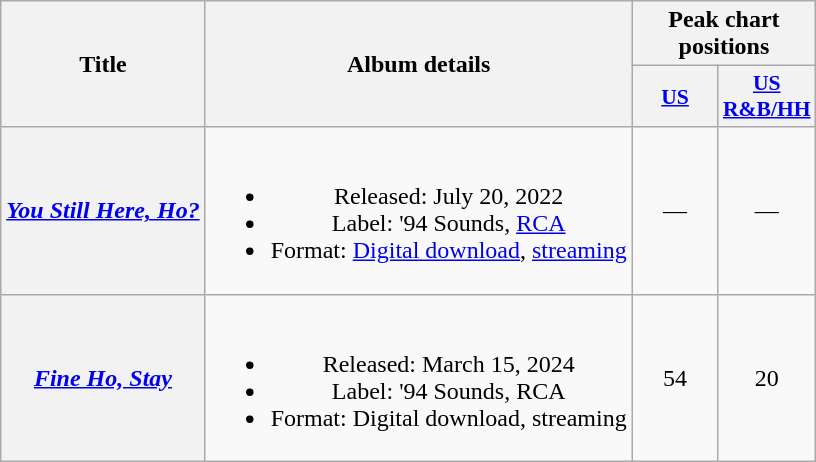<table class="wikitable plainrowheaders" style="text-align:center;">
<tr>
<th scope="col" rowspan="2">Title</th>
<th scope="col" rowspan="2">Album details</th>
<th scope="col" colspan="2">Peak chart positions</th>
</tr>
<tr>
<th scope="col" style="width:3.5em;font-size:90%;"><a href='#'>US</a><br></th>
<th scope="col" style="width:3.5em;font-size:90%;"><a href='#'>US<br>R&B/HH</a><br></th>
</tr>
<tr>
<th scope="row"><em><a href='#'>You Still Here, Ho?</a></em></th>
<td><br><ul><li>Released: July 20, 2022</li><li>Label: '94 Sounds, <a href='#'>RCA</a></li><li>Format: <a href='#'>Digital download</a>, <a href='#'>streaming</a></li></ul></td>
<td>—</td>
<td>—</td>
</tr>
<tr>
<th scope="row"><em><a href='#'>Fine Ho, Stay</a></em></th>
<td><br><ul><li>Released: March 15, 2024</li><li>Label: '94 Sounds, RCA</li><li>Format: Digital download, streaming</li></ul></td>
<td>54</td>
<td>20</td>
</tr>
</table>
